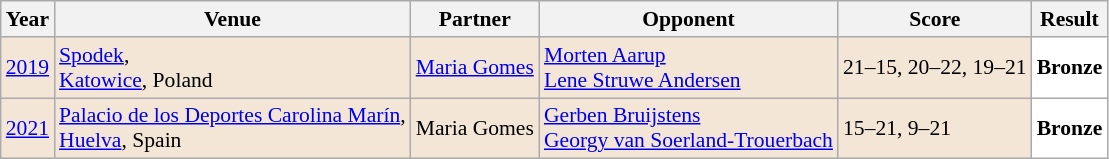<table class="sortable wikitable" style="font-size: 90%;">
<tr>
<th>Year</th>
<th>Venue</th>
<th>Partner</th>
<th>Opponent</th>
<th>Score</th>
<th>Result</th>
</tr>
<tr style="background:#F3E6D7">
<td align="center"><a href='#'>2019</a></td>
<td align="left"><a href='#'>Spodek</a>,<br><a href='#'>Katowice</a>, Poland</td>
<td align="left"> <a href='#'>Maria Gomes</a></td>
<td align="left"> <a href='#'>Morten Aarup</a><br> <a href='#'>Lene Struwe Andersen</a></td>
<td align="left">21–15, 20–22, 19–21</td>
<td style="text-align:left; background:white"> <strong>Bronze</strong></td>
</tr>
<tr style="background:#F3E6D7">
<td align="center"><a href='#'>2021</a></td>
<td align="left"><a href='#'>Palacio de los Deportes Carolina Marín</a>,<br><a href='#'>Huelva</a>, Spain</td>
<td align="left"> Maria Gomes</td>
<td align="left"> <a href='#'>Gerben Bruijstens</a><br> <a href='#'>Georgy van Soerland-Trouerbach</a></td>
<td align="left">15–21, 9–21</td>
<td style="text-align:left; background:white"> <strong>Bronze</strong></td>
</tr>
</table>
